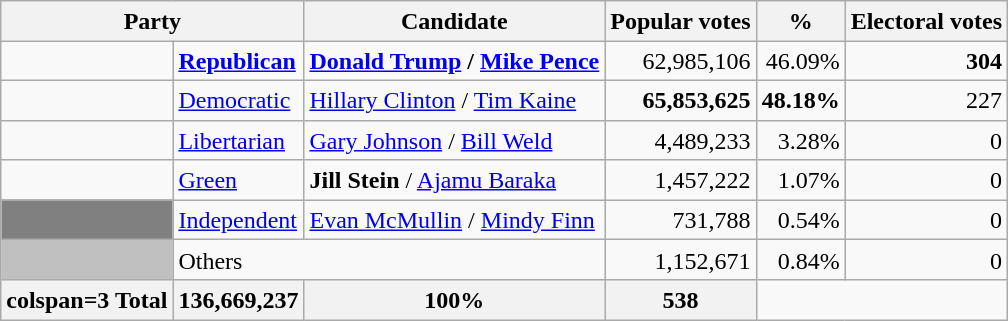<table class="wikitable" style="text-align:right; line-height:1.2">
<tr>
<th colspan=2>Party</th>
<th>Candidate</th>
<th>Popular votes</th>
<th>%</th>
<th>Electoral votes</th>
</tr>
<tr>
<td style=background-color:></td>
<td align=left><strong><a href='#'>Republican</a></strong></td>
<td align=left><strong><a href='#'>Donald Trump</a> / <a href='#'>Mike Pence</a></strong></td>
<td>62,985,106</td>
<td>46.09%</td>
<td><strong>304</strong></td>
</tr>
<tr>
<td style=background:></td>
<td align=left><a href='#'>Democratic</a></td>
<td align=left><a href='#'>Hillary Clinton</a> / <a href='#'>Tim Kaine</a></td>
<td><strong>65,853,625</strong></td>
<td><strong>48.18%</strong></td>
<td>227</td>
</tr>
<tr>
<td style=background:></td>
<td align=left><a href='#'>Libertarian</a></td>
<td align=left><a href='#'>Gary Johnson</a> / <a href='#'>Bill Weld</a></td>
<td>4,489,233</td>
<td>3.28%</td>
<td>0</td>
</tr>
<tr>
<td style=background:></td>
<td align=left><a href='#'>Green</a></td>
<td align=left><strong>Jill Stein</strong> / <a href='#'>Ajamu Baraka</a></td>
<td>1,457,222</td>
<td>1.07%</td>
<td>0</td>
</tr>
<tr>
<td bgcolor=grey></td>
<td align=left><a href='#'>Independent</a></td>
<td align=left><a href='#'>Evan McMullin</a> / <a href='#'>Mindy Finn</a></td>
<td>731,788</td>
<td>0.54%</td>
<td>0</td>
</tr>
<tr>
<td bgcolor=#C0C0C0></td>
<td colspan=2 align=left>Others</td>
<td>1,152,671</td>
<td>0.84%</td>
<td>0</td>
</tr>
<tr>
<th>colspan=3  Total</th>
<th> 136,669,237</th>
<th> 100%</th>
<th> 538</th>
</tr>
</table>
